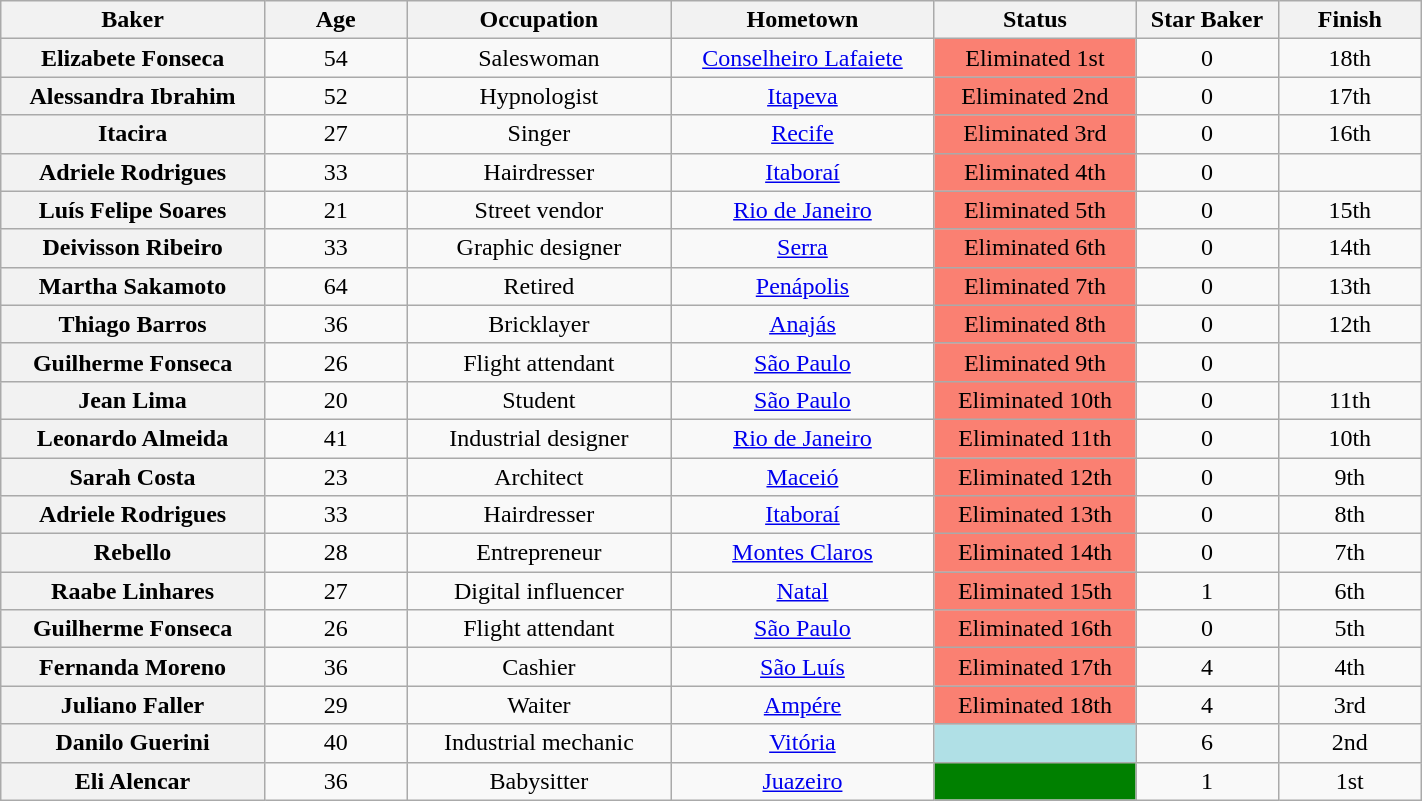<table class="wikitable" style="text-align:center; font-size:100%; width: 75%">
<tr>
<th width="14.4%">Baker</th>
<th width="07.8%">Age</th>
<th width="14.4%">Occupation</th>
<th width="14.4%">Hometown</th>
<th width="11.0%">Status</th>
<th width="07.8%">Star Baker</th>
<th width="07.8%">Finish</th>
</tr>
<tr>
<th>Elizabete Fonseca</th>
<td>54</td>
<td>Saleswoman</td>
<td><a href='#'>Conselheiro Lafaiete</a></td>
<td bgcolor=FA8072>Eliminated 1st</td>
<td>0</td>
<td>18th</td>
</tr>
<tr>
<th>Alessandra Ibrahim</th>
<td>52</td>
<td>Hypnologist</td>
<td><a href='#'>Itapeva</a></td>
<td bgcolor=FA8072>Eliminated 2nd</td>
<td>0</td>
<td>17th</td>
</tr>
<tr>
<th>Itacira </th>
<td>27</td>
<td>Singer</td>
<td><a href='#'>Recife</a></td>
<td bgcolor=FA8072>Eliminated 3rd</td>
<td>0</td>
<td>16th</td>
</tr>
<tr>
<th>Adriele Rodrigues</th>
<td>33</td>
<td>Hairdresser</td>
<td><a href='#'>Itaboraí</a></td>
<td bgcolor=FA8072>Eliminated 4th</td>
<td>0</td>
<td></td>
</tr>
<tr>
<th>Luís Felipe Soares</th>
<td>21</td>
<td>Street vendor</td>
<td><a href='#'>Rio de Janeiro</a></td>
<td bgcolor=FA8072>Eliminated 5th</td>
<td>0</td>
<td>15th</td>
</tr>
<tr>
<th>Deivisson Ribeiro</th>
<td>33</td>
<td>Graphic designer</td>
<td><a href='#'>Serra</a></td>
<td bgcolor=FA8072>Eliminated 6th</td>
<td>0</td>
<td>14th</td>
</tr>
<tr>
<th>Martha Sakamoto</th>
<td>64</td>
<td>Retired</td>
<td><a href='#'>Penápolis</a></td>
<td bgcolor=FA8072>Eliminated 7th</td>
<td>0</td>
<td>13th</td>
</tr>
<tr>
<th>Thiago Barros</th>
<td>36</td>
<td>Bricklayer</td>
<td><a href='#'>Anajás</a></td>
<td bgcolor=FA8072>Eliminated 8th</td>
<td>0</td>
<td>12th</td>
</tr>
<tr>
<th>Guilherme Fonseca</th>
<td>26</td>
<td>Flight attendant</td>
<td><a href='#'>São Paulo</a></td>
<td bgcolor=FA8072>Eliminated 9th</td>
<td>0</td>
<td></td>
</tr>
<tr>
<th>Jean Lima</th>
<td>20</td>
<td>Student</td>
<td><a href='#'>São Paulo</a></td>
<td bgcolor=FA8072>Eliminated 10th</td>
<td>0</td>
<td>11th</td>
</tr>
<tr>
<th>Leonardo Almeida</th>
<td>41</td>
<td>Industrial designer</td>
<td><a href='#'>Rio de Janeiro</a></td>
<td bgcolor=FA8072>Eliminated 11th</td>
<td>0</td>
<td>10th</td>
</tr>
<tr>
<th>Sarah Costa</th>
<td>23</td>
<td>Architect</td>
<td><a href='#'>Maceió</a></td>
<td bgcolor=FA8072>Eliminated 12th</td>
<td>0</td>
<td>9th</td>
</tr>
<tr>
<th>Adriele Rodrigues</th>
<td>33</td>
<td>Hairdresser</td>
<td><a href='#'>Itaboraí</a></td>
<td bgcolor=FA8072>Eliminated 13th</td>
<td>0</td>
<td>8th</td>
</tr>
<tr>
<th> Rebello</th>
<td>28</td>
<td>Entrepreneur</td>
<td><a href='#'>Montes Claros</a></td>
<td bgcolor=FA8072>Eliminated 14th</td>
<td>0</td>
<td>7th</td>
</tr>
<tr>
<th>Raabe Linhares</th>
<td>27</td>
<td>Digital influencer</td>
<td><a href='#'>Natal</a></td>
<td bgcolor=FA8072>Eliminated 15th</td>
<td>1</td>
<td>6th</td>
</tr>
<tr>
<th>Guilherme Fonseca</th>
<td>26</td>
<td>Flight attendant</td>
<td><a href='#'>São Paulo</a></td>
<td bgcolor=FA8072>Eliminated 16th</td>
<td>0</td>
<td>5th</td>
</tr>
<tr>
<th>Fernanda Moreno</th>
<td>36</td>
<td>Cashier</td>
<td><a href='#'>São Luís</a></td>
<td bgcolor=FA8072>Eliminated 17th</td>
<td>4</td>
<td>4th</td>
</tr>
<tr>
<th>Juliano Faller</th>
<td>29</td>
<td>Waiter</td>
<td><a href='#'>Ampére</a></td>
<td bgcolor=FA8072>Eliminated 18th</td>
<td>4</td>
<td>3rd</td>
</tr>
<tr>
<th>Danilo Guerini</th>
<td>40</td>
<td>Industrial mechanic</td>
<td><a href='#'>Vitória</a></td>
<td bgcolor=B0E0E6></td>
<td>6</td>
<td>2nd</td>
</tr>
<tr>
<th>Eli Alencar</th>
<td>36</td>
<td>Babysitter</td>
<td><a href='#'>Juazeiro</a></td>
<td bgcolor=008000></td>
<td>1</td>
<td>1st</td>
</tr>
</table>
